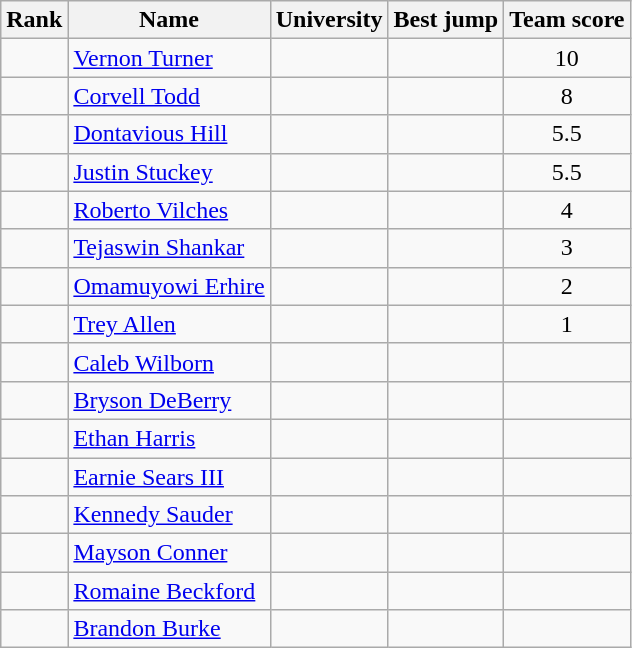<table class="wikitable sortable" style="text-align:center">
<tr>
<th>Rank</th>
<th>Name</th>
<th>University</th>
<th>Best jump</th>
<th>Team score</th>
</tr>
<tr>
<td></td>
<td align=left> <a href='#'>Vernon Turner</a></td>
<td></td>
<td><strong> </strong></td>
<td>10</td>
</tr>
<tr>
<td></td>
<td align=left> <a href='#'>Corvell Todd</a></td>
<td></td>
<td><strong> </strong></td>
<td>8</td>
</tr>
<tr>
<td></td>
<td align=left> <a href='#'>Dontavious Hill</a></td>
<td></td>
<td><strong></strong></td>
<td>5.5</td>
</tr>
<tr>
<td></td>
<td align="left"> <a href='#'>Justin Stuckey</a></td>
<td></td>
<td><strong> </strong></td>
<td>5.5</td>
</tr>
<tr>
<td></td>
<td align=left> <a href='#'>Roberto Vilches</a></td>
<td></td>
<td><strong></strong></td>
<td>4</td>
</tr>
<tr>
<td></td>
<td align=left> <a href='#'>Tejaswin Shankar</a></td>
<td></td>
<td><strong></strong></td>
<td>3</td>
</tr>
<tr>
<td></td>
<td align=left> <a href='#'>Omamuyowi Erhire</a></td>
<td></td>
<td><strong></strong></td>
<td>2</td>
</tr>
<tr>
<td></td>
<td align=left> <a href='#'>Trey Allen</a></td>
<td></td>
<td><strong> </strong></td>
<td>1</td>
</tr>
<tr>
<td></td>
<td align=left> <a href='#'>Caleb Wilborn</a></td>
<td></td>
<td><strong></strong></td>
<td></td>
</tr>
<tr>
<td></td>
<td align=left> <a href='#'>Bryson DeBerry</a></td>
<td></td>
<td><strong></strong></td>
<td></td>
</tr>
<tr>
<td></td>
<td align=left> <a href='#'>Ethan Harris</a></td>
<td></td>
<td><strong></strong></td>
<td></td>
</tr>
<tr>
<td></td>
<td align=left> <a href='#'>Earnie Sears III</a></td>
<td></td>
<td><strong></strong></td>
<td></td>
</tr>
<tr>
<td></td>
<td align=left> <a href='#'>Kennedy Sauder</a></td>
<td></td>
<td><strong></strong></td>
<td></td>
</tr>
<tr>
<td></td>
<td align=left> <a href='#'>Mayson Conner</a></td>
<td></td>
<td><strong></strong></td>
<td></td>
</tr>
<tr>
<td></td>
<td align=left> <a href='#'>Romaine Beckford</a></td>
<td></td>
<td><strong></strong></td>
<td></td>
</tr>
<tr>
<td></td>
<td align=left> <a href='#'>Brandon Burke</a></td>
<td></td>
<td><strong></strong></td>
<td></td>
</tr>
</table>
